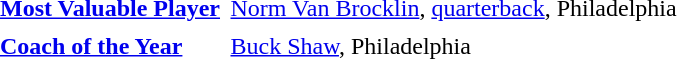<table cellpadding="3" cellspacing="1">
<tr>
<td><strong><a href='#'>Most Valuable Player</a></strong></td>
<td><a href='#'>Norm Van Brocklin</a>, <a href='#'>quarterback</a>, Philadelphia</td>
</tr>
<tr>
<td><strong><a href='#'>Coach of the Year</a></strong></td>
<td><a href='#'>Buck Shaw</a>, Philadelphia</td>
</tr>
</table>
